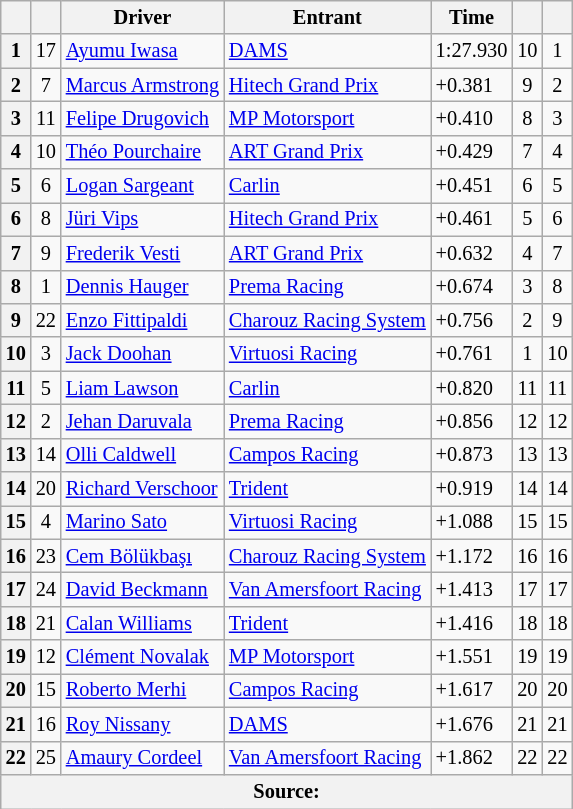<table class="wikitable" style="font-size:85%">
<tr>
<th scope="col"></th>
<th scope="col"></th>
<th scope="col">Driver</th>
<th scope="col">Entrant</th>
<th scope="col">Time</th>
<th scope="col"></th>
<th scope="col"></th>
</tr>
<tr>
<th>1</th>
<td align="center">17</td>
<td> <a href='#'>Ayumu Iwasa</a></td>
<td><a href='#'>DAMS</a></td>
<td>1:27.930</td>
<td align="center">10</td>
<td align="center">1</td>
</tr>
<tr>
<th>2</th>
<td align="center">7</td>
<td> <a href='#'>Marcus Armstrong</a></td>
<td><a href='#'>Hitech Grand Prix</a></td>
<td>+0.381</td>
<td align="center">9</td>
<td align="center">2</td>
</tr>
<tr>
<th>3</th>
<td align="center">11</td>
<td> <a href='#'>Felipe Drugovich</a></td>
<td><a href='#'>MP Motorsport</a></td>
<td>+0.410</td>
<td align="center">8</td>
<td align="center">3</td>
</tr>
<tr>
<th>4</th>
<td align="center">10</td>
<td> <a href='#'>Théo Pourchaire</a></td>
<td><a href='#'>ART Grand Prix</a></td>
<td>+0.429</td>
<td align="center">7</td>
<td align="center">4</td>
</tr>
<tr>
<th>5</th>
<td align="center">6</td>
<td> <a href='#'>Logan Sargeant</a></td>
<td><a href='#'>Carlin</a></td>
<td>+0.451</td>
<td align="center">6</td>
<td align="center">5</td>
</tr>
<tr>
<th>6</th>
<td align="center">8</td>
<td> <a href='#'>Jüri Vips</a></td>
<td><a href='#'>Hitech Grand Prix</a></td>
<td>+0.461</td>
<td align="center">5</td>
<td align="center">6</td>
</tr>
<tr>
<th>7</th>
<td align="center">9</td>
<td> <a href='#'>Frederik Vesti</a></td>
<td><a href='#'>ART Grand Prix</a></td>
<td>+0.632</td>
<td align="center">4</td>
<td align="center">7</td>
</tr>
<tr>
<th>8</th>
<td align="center">1</td>
<td> <a href='#'>Dennis Hauger</a></td>
<td><a href='#'>Prema Racing</a></td>
<td>+0.674</td>
<td align="center">3</td>
<td align="center">8</td>
</tr>
<tr>
<th>9</th>
<td align="center">22</td>
<td> <a href='#'>Enzo Fittipaldi</a></td>
<td><a href='#'>Charouz Racing System</a></td>
<td>+0.756</td>
<td align="center">2</td>
<td align="center">9</td>
</tr>
<tr>
<th>10</th>
<td align="center">3</td>
<td> <a href='#'>Jack Doohan</a></td>
<td><a href='#'>Virtuosi Racing</a></td>
<td>+0.761</td>
<td align="center">1</td>
<td align="center">10</td>
</tr>
<tr>
<th>11</th>
<td align="center">5</td>
<td> <a href='#'>Liam Lawson</a></td>
<td><a href='#'>Carlin</a></td>
<td>+0.820</td>
<td align="center">11</td>
<td align="center">11</td>
</tr>
<tr>
<th>12</th>
<td align="center">2</td>
<td> <a href='#'>Jehan Daruvala</a></td>
<td><a href='#'>Prema Racing</a></td>
<td>+0.856</td>
<td align="center">12</td>
<td align="center">12</td>
</tr>
<tr>
<th>13</th>
<td align="center">14</td>
<td> <a href='#'>Olli Caldwell</a></td>
<td><a href='#'>Campos Racing</a></td>
<td>+0.873</td>
<td align="center">13</td>
<td align="center">13</td>
</tr>
<tr>
<th>14</th>
<td align="center">20</td>
<td> <a href='#'>Richard Verschoor</a></td>
<td><a href='#'>Trident</a></td>
<td>+0.919</td>
<td align="center">14</td>
<td align="center">14</td>
</tr>
<tr>
<th>15</th>
<td align="center">4</td>
<td> <a href='#'>Marino Sato</a></td>
<td><a href='#'>Virtuosi Racing</a></td>
<td>+1.088</td>
<td align="center">15</td>
<td align="center">15</td>
</tr>
<tr>
<th>16</th>
<td align="center">23</td>
<td> <a href='#'>Cem Bölükbaşı</a></td>
<td><a href='#'>Charouz Racing System</a></td>
<td>+1.172</td>
<td align="center">16</td>
<td align="center">16</td>
</tr>
<tr>
<th>17</th>
<td align="center">24</td>
<td> <a href='#'>David Beckmann</a></td>
<td><a href='#'>Van Amersfoort Racing</a></td>
<td>+1.413</td>
<td align="center">17</td>
<td align="center">17</td>
</tr>
<tr>
<th>18</th>
<td align="center">21</td>
<td> <a href='#'>Calan Williams</a></td>
<td><a href='#'>Trident</a></td>
<td>+1.416</td>
<td align="center">18</td>
<td align="center">18</td>
</tr>
<tr>
<th>19</th>
<td align="center">12</td>
<td> <a href='#'>Clément Novalak</a></td>
<td><a href='#'>MP Motorsport</a></td>
<td>+1.551</td>
<td align="center">19</td>
<td align="center">19</td>
</tr>
<tr>
<th>20</th>
<td align="center">15</td>
<td> <a href='#'>Roberto Merhi</a></td>
<td><a href='#'>Campos Racing</a></td>
<td>+1.617</td>
<td align="center">20</td>
<td align="center">20</td>
</tr>
<tr>
<th>21</th>
<td align="center">16</td>
<td> <a href='#'>Roy Nissany</a></td>
<td><a href='#'>DAMS</a></td>
<td>+1.676</td>
<td align="center">21</td>
<td align="center">21</td>
</tr>
<tr>
<th>22</th>
<td align="center">25</td>
<td>  <a href='#'>Amaury Cordeel</a></td>
<td><a href='#'>Van Amersfoort Racing</a></td>
<td>+1.862</td>
<td align="center">22</td>
<td align="center">22</td>
</tr>
<tr>
<th colspan="7">Source:</th>
</tr>
</table>
